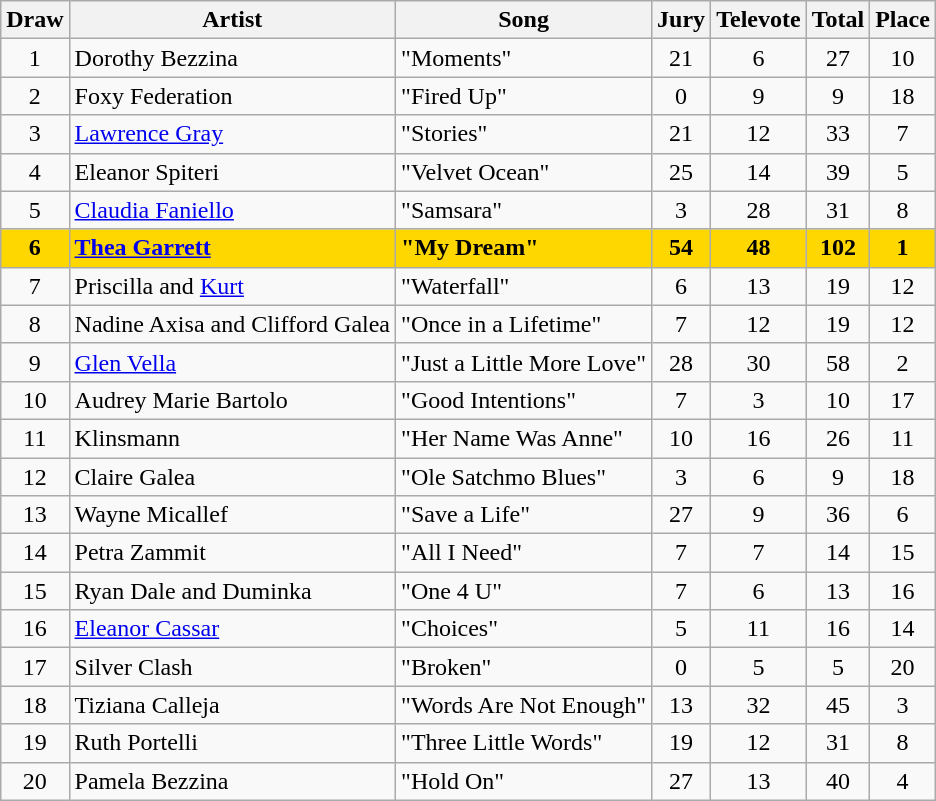<table class="sortable wikitable" style="margin: 1em auto 1em auto; text-align:center">
<tr>
<th>Draw</th>
<th>Artist</th>
<th>Song</th>
<th>Jury</th>
<th>Televote</th>
<th>Total</th>
<th>Place</th>
</tr>
<tr>
<td>1</td>
<td align="left">Dorothy Bezzina</td>
<td align="left">"Moments"</td>
<td>21</td>
<td>6</td>
<td>27</td>
<td>10</td>
</tr>
<tr>
<td>2</td>
<td align="left">Foxy Federation</td>
<td align="left">"Fired Up"</td>
<td>0</td>
<td>9</td>
<td>9</td>
<td>18</td>
</tr>
<tr>
<td>3</td>
<td align="left"><a href='#'>Lawrence Gray</a></td>
<td align="left">"Stories"</td>
<td>21</td>
<td>12</td>
<td>33</td>
<td>7</td>
</tr>
<tr>
<td>4</td>
<td align="left">Eleanor Spiteri</td>
<td align="left">"Velvet Ocean"</td>
<td>25</td>
<td>14</td>
<td>39</td>
<td>5</td>
</tr>
<tr>
<td>5</td>
<td align="left"><a href='#'>Claudia Faniello</a></td>
<td align="left">"Samsara"</td>
<td>3</td>
<td>28</td>
<td>31</td>
<td>8</td>
</tr>
<tr style="font-weight:bold; background:gold;">
<td>6</td>
<td align="left"><a href='#'>Thea Garrett</a></td>
<td align="left">"My Dream"</td>
<td>54</td>
<td>48</td>
<td>102</td>
<td>1</td>
</tr>
<tr>
<td>7</td>
<td align="left">Priscilla and <a href='#'>Kurt</a></td>
<td align="left">"Waterfall"</td>
<td>6</td>
<td>13</td>
<td>19</td>
<td>12</td>
</tr>
<tr>
<td>8</td>
<td align="left">Nadine Axisa and Clifford Galea</td>
<td align="left">"Once in a Lifetime"</td>
<td>7</td>
<td>12</td>
<td>19</td>
<td>12</td>
</tr>
<tr>
<td>9</td>
<td align="left"><a href='#'>Glen Vella</a></td>
<td align="left">"Just a Little More Love"</td>
<td>28</td>
<td>30</td>
<td>58</td>
<td>2</td>
</tr>
<tr>
<td>10</td>
<td align="left">Audrey Marie Bartolo</td>
<td align="left">"Good Intentions"</td>
<td>7</td>
<td>3</td>
<td>10</td>
<td>17</td>
</tr>
<tr>
<td>11</td>
<td align="left">Klinsmann</td>
<td align="left">"Her Name Was Anne"</td>
<td>10</td>
<td>16</td>
<td>26</td>
<td>11</td>
</tr>
<tr>
<td>12</td>
<td align="left">Claire Galea</td>
<td align="left">"Ole Satchmo Blues"</td>
<td>3</td>
<td>6</td>
<td>9</td>
<td>18</td>
</tr>
<tr>
<td>13</td>
<td align="left">Wayne Micallef</td>
<td align="left">"Save a Life"</td>
<td>27</td>
<td>9</td>
<td>36</td>
<td>6</td>
</tr>
<tr>
<td>14</td>
<td align="left">Petra Zammit</td>
<td align="left">"All I Need"</td>
<td>7</td>
<td>7</td>
<td>14</td>
<td>15</td>
</tr>
<tr>
<td>15</td>
<td align="left">Ryan Dale and Duminka</td>
<td align="left">"One 4 U"</td>
<td>7</td>
<td>6</td>
<td>13</td>
<td>16</td>
</tr>
<tr>
<td>16</td>
<td align="left"><a href='#'>Eleanor Cassar</a></td>
<td align="left">"Choices"</td>
<td>5</td>
<td>11</td>
<td>16</td>
<td>14</td>
</tr>
<tr>
<td>17</td>
<td align="left">Silver Clash</td>
<td align="left">"Broken"</td>
<td>0</td>
<td>5</td>
<td>5</td>
<td>20</td>
</tr>
<tr>
<td>18</td>
<td align="left">Tiziana Calleja</td>
<td align="left">"Words Are Not Enough"</td>
<td>13</td>
<td>32</td>
<td>45</td>
<td>3</td>
</tr>
<tr>
<td>19</td>
<td align="left">Ruth Portelli</td>
<td align="left">"Three Little Words"</td>
<td>19</td>
<td>12</td>
<td>31</td>
<td>8</td>
</tr>
<tr>
<td>20</td>
<td align="left">Pamela Bezzina</td>
<td align="left">"Hold On"</td>
<td>27</td>
<td>13</td>
<td>40</td>
<td>4</td>
</tr>
</table>
